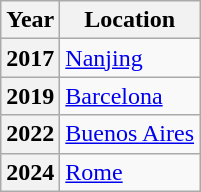<table class="wikitable">
<tr>
<th scope="col">Year</th>
<th scope="col">Location</th>
</tr>
<tr>
<th scope="row;" align="center">2017</th>
<td> <a href='#'>Nanjing</a></td>
</tr>
<tr>
<th scope="row;" align="center">2019</th>
<td> <a href='#'>Barcelona</a></td>
</tr>
<tr>
<th scope="row;" align="center">2022</th>
<td> <a href='#'>Buenos Aires</a></td>
</tr>
<tr>
<th scope="row;" align="center">2024</th>
<td> <a href='#'>Rome</a></td>
</tr>
</table>
